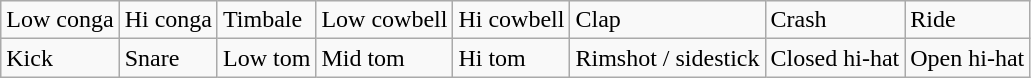<table class="wikitable" border="1">
<tr>
<td>Low conga</td>
<td>Hi conga</td>
<td>Timbale</td>
<td>Low cowbell</td>
<td>Hi cowbell</td>
<td>Clap</td>
<td>Crash</td>
<td>Ride</td>
</tr>
<tr>
<td>Kick</td>
<td>Snare</td>
<td>Low tom</td>
<td>Mid tom</td>
<td>Hi tom</td>
<td>Rimshot / sidestick</td>
<td>Closed hi-hat</td>
<td>Open hi-hat</td>
</tr>
</table>
